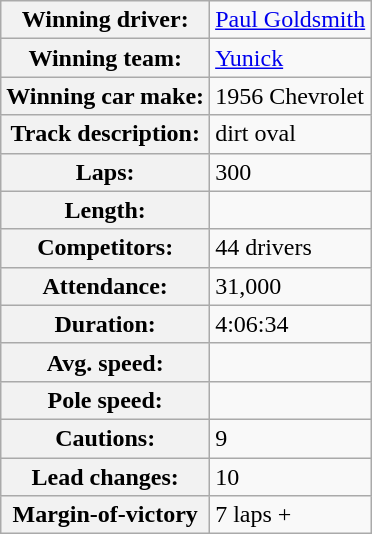<table class="wikitable" style=text-align:left>
<tr>
<th>Winning driver:</th>
<td><a href='#'>Paul Goldsmith</a></td>
</tr>
<tr>
<th>Winning team:</th>
<td><a href='#'>Yunick</a></td>
</tr>
<tr>
<th>Winning car make:</th>
<td>1956 Chevrolet</td>
</tr>
<tr>
<th>Track description:</th>
<td> dirt oval</td>
</tr>
<tr>
<th>Laps:</th>
<td>300</td>
</tr>
<tr>
<th>Length:</th>
<td></td>
</tr>
<tr>
<th>Competitors:</th>
<td>44 drivers</td>
</tr>
<tr>
<th>Attendance:</th>
<td>31,000</td>
</tr>
<tr>
<th>Duration:</th>
<td>4:06:34</td>
</tr>
<tr>
<th>Avg. speed:</th>
<td></td>
</tr>
<tr>
<th>Pole speed:</th>
<td></td>
</tr>
<tr>
<th>Cautions:</th>
<td>9</td>
</tr>
<tr>
<th>Lead changes:</th>
<td>10</td>
</tr>
<tr>
<th>Margin-of-victory</th>
<td>7 laps +</td>
</tr>
</table>
